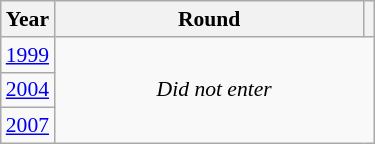<table class="wikitable" style="text-align: center; font-size:90%">
<tr>
<th>Year</th>
<th style="width:200px">Round</th>
<th></th>
</tr>
<tr>
<td><a href='#'>1999</a></td>
<td colspan="2" rowspan="3"><em>Did not enter</em></td>
</tr>
<tr>
<td><a href='#'>2004</a></td>
</tr>
<tr>
<td><a href='#'>2007</a></td>
</tr>
</table>
